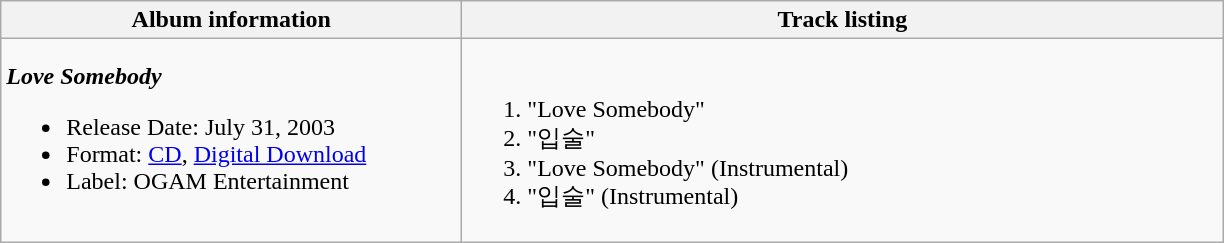<table class="wikitable">
<tr>
<th align="left" width="300px">Album information</th>
<th align="left" width="500px">Track listing</th>
</tr>
<tr>
<td><strong><em>Love Somebody</em></strong><br><ul><li>Release Date: July 31, 2003</li><li>Format: <a href='#'>CD</a>, <a href='#'>Digital Download</a></li><li>Label: OGAM Entertainment</li></ul></td>
<td><br><ol><li>"Love Somebody"</li><li>"입술"</li><li>"Love Somebody" (Instrumental)</li><li>"입술" (Instrumental)</li></ol></td>
</tr>
</table>
